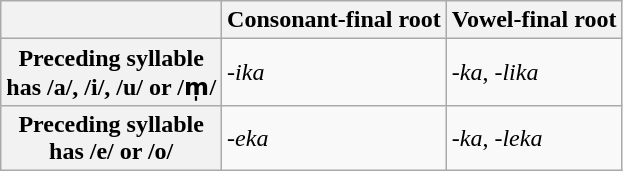<table class="wikitable">
<tr>
<th></th>
<th>Consonant-final root<br></th>
<th>Vowel-final root<br></th>
</tr>
<tr>
<th>Preceding syllable<br>has /a/, /i/, /u/ or /m̩/</th>
<td><em>-ika</em></td>
<td><em>-ka</em>, <em>-lika</em></td>
</tr>
<tr>
<th>Preceding syllable<br>has /e/ or /o/</th>
<td><em>-eka</em></td>
<td><em>-ka</em>, <em>-leka</em></td>
</tr>
</table>
